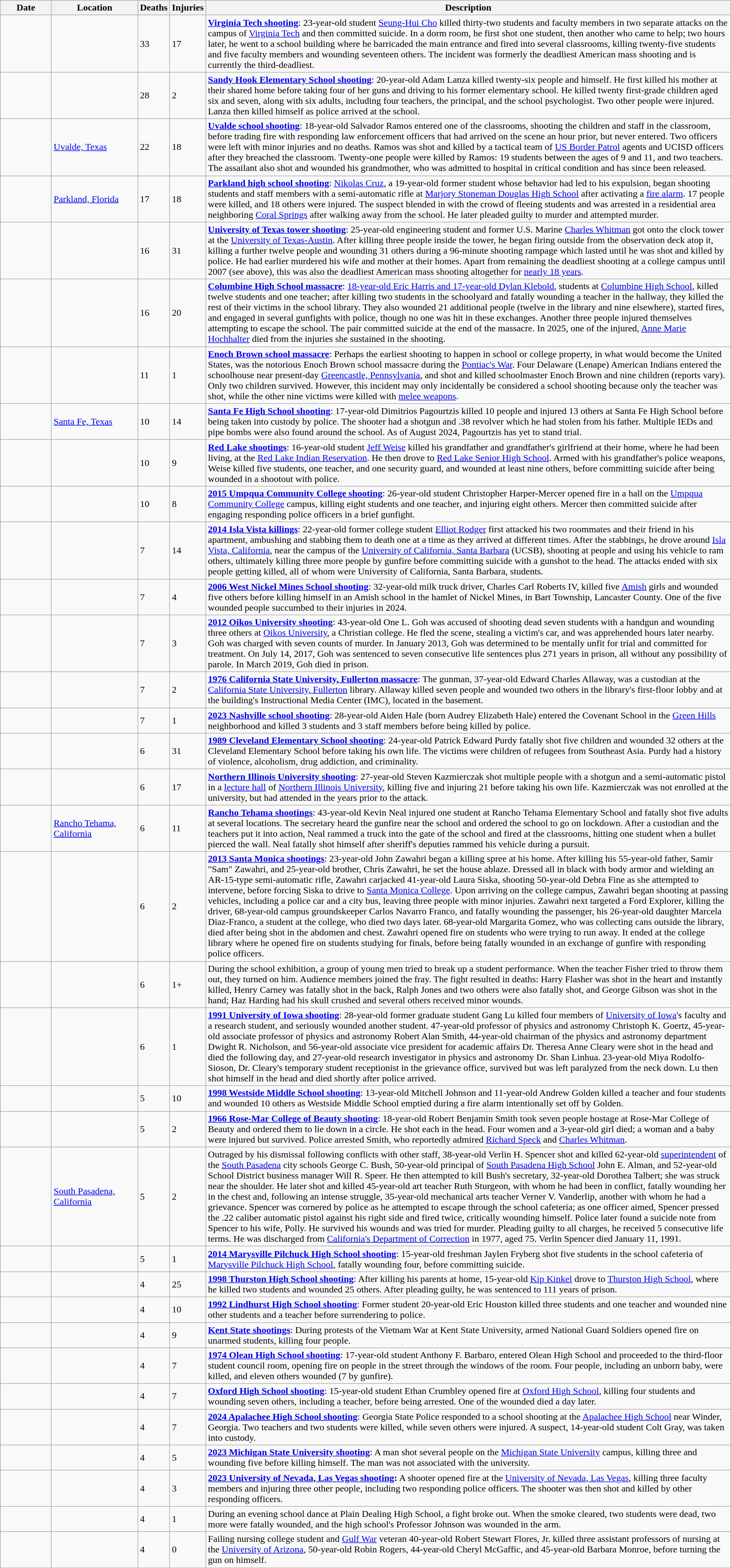<table class="wikitable sortable" style="font-size:100%;">
<tr>
<th style="width:80px;">Date</th>
<th style="width:140px;">Location</th>
<th style="width:40px;" data-sort-type="number">Deaths</th>
<th style="width:40px;">Injuries</th>
<th class="unsortable">Description</th>
</tr>
<tr>
<td></td>
<td></td>
<td>33</td>
<td>17</td>
<td><strong><a href='#'>Virginia Tech shooting</a></strong>: 23-year-old student <a href='#'>Seung-Hui Cho</a> killed thirty-two students and faculty members in two separate attacks on the campus of <a href='#'>Virginia Tech</a> and then committed suicide. In a dorm room, he first shot one student, then another who came to help; two hours later, he went to a school building where he barricaded the main entrance and fired into several classrooms, killing twenty-five students and five faculty members and wounding seventeen others. The incident was formerly the deadliest American mass shooting and is currently the third-deadliest.</td>
</tr>
<tr>
<td></td>
<td></td>
<td>28</td>
<td>2</td>
<td><strong><a href='#'>Sandy Hook Elementary School shooting</a></strong>: 20-year-old Adam Lanza killed twenty-six people and himself. He first killed his mother at their shared home before taking four of her guns and driving to his former elementary school. He killed twenty first-grade children aged six and seven, along with six adults, including four teachers, the principal, and the school psychologist. Two other people were injured. Lanza then killed himself as police arrived at the school.</td>
</tr>
<tr>
<td></td>
<td><a href='#'>Uvalde, Texas</a></td>
<td>22</td>
<td>18</td>
<td><strong><a href='#'>Uvalde school shooting</a></strong>: 18-year-old Salvador Ramos entered one of the classrooms, shooting the children and staff in the classroom, before trading fire with responding law enforcement officers that had arrived on the scene an hour prior, but never entered. Two officers were left with minor injuries and no deaths. Ramos was shot and killed by a tactical team of <a href='#'>US Border Patrol</a> agents and UCISD officers after they breached the classroom. Twenty-one people were killed by Ramos: 19 students between the ages of 9 and 11, and two teachers. The assailant also shot and wounded his grandmother, who was admitted to hospital in critical condition and has since been released.</td>
</tr>
<tr>
<td></td>
<td><a href='#'>Parkland, Florida</a></td>
<td>17</td>
<td>18</td>
<td><strong><a href='#'>Parkland high school shooting</a></strong>: <a href='#'>Nikolas Cruz</a>, a 19-year-old former student whose behavior had led to his expulsion, began shooting students and staff members with a semi-automatic rifle at <a href='#'>Marjory Stoneman Douglas High School</a> after activating a <a href='#'>fire alarm</a>. 17 people were killed, and 18 others were injured. The suspect blended in with the crowd of fleeing students and was arrested in a residential area neighboring <a href='#'>Coral Springs</a> after walking away from the school. He later pleaded guilty to murder and attempted murder.</td>
</tr>
<tr>
<td></td>
<td></td>
<td>16</td>
<td>31</td>
<td><strong><a href='#'>University of Texas tower shooting</a></strong>: 25-year-old engineering student and former U.S. Marine <a href='#'>Charles Whitman</a> got onto the clock tower at the <a href='#'>University of Texas-Austin</a>. After killing three people inside the tower, he began firing outside from the observation deck atop it, killing a further twelve people and wounding 31 others during a 96-minute shooting rampage which lasted until he was shot and killed by police. He had earlier murdered his wife and mother at their homes. Apart from remaining the deadliest shooting at a college campus until 2007 (see above), this was also the deadliest American mass shooting altogether for <a href='#'>nearly 18 years</a>.</td>
</tr>
<tr>
<td></td>
<td></td>
<td>16</td>
<td>20</td>
<td><strong><a href='#'>Columbine High School massacre</a></strong>: <a href='#'>18-year-old Eric Harris and 17-year-old Dylan Klebold</a>, students at <a href='#'>Columbine High School</a>, killed twelve students and one teacher; after killing two students in the schoolyard and fatally wounding a teacher in the hallway, they killed the rest of their victims in the school library. They also wounded 21 additional people (twelve in the library and nine elsewhere), started fires, and engaged in several gunfights with police, though no one was hit in these exchanges. Another three people injured themselves attempting to escape the school. The pair committed suicide at the end of the massacre. In 2025, one of the injured, <a href='#'>Anne Marie Hochhalter</a> died from the injuries she sustained in the shooting. </td>
</tr>
<tr>
<td></td>
<td></td>
<td>11</td>
<td>1</td>
<td><strong><a href='#'>Enoch Brown school massacre</a></strong>: Perhaps the earliest shooting to happen in school or college property, in what would become the United States, was the notorious Enoch Brown school massacre during the <a href='#'>Pontiac's War</a>. Four Delaware (Lenape) American Indians entered the schoolhouse near present-day <a href='#'>Greencastle, Pennsylvania</a>, and shot and killed schoolmaster Enoch Brown and nine children (reports vary). Only two children survived. However, this incident may only incidentally be considered a school shooting because only the teacher was shot, while the other nine victims were killed with <a href='#'>melee weapons</a>.</td>
</tr>
<tr>
<td></td>
<td><a href='#'>Santa Fe, Texas</a></td>
<td>10</td>
<td>14</td>
<td><strong><a href='#'>Santa Fe High School shooting</a></strong>: 17-year-old Dimitrios Pagourtzis killed 10 people and injured 13 others at Santa Fe High School before being taken into custody by police. The shooter had a shotgun and .38 revolver which he had stolen from his father. Multiple IEDs and pipe bombs were also found around the school. As of August 2024, Pagourtzis has yet to stand trial.</td>
</tr>
<tr>
<td></td>
<td></td>
<td>10</td>
<td>9</td>
<td><strong><a href='#'>Red Lake shootings</a></strong>: 16-year-old student <a href='#'>Jeff Weise</a> killed his grandfather and grandfather's girlfriend at their home, where he had been living, at the <a href='#'>Red Lake Indian Reservation</a>. He then drove to <a href='#'>Red Lake Senior High School</a>. Armed with his grandfather's police weapons, Weise killed five students, one teacher, and one security guard, and wounded at least nine others, before committing suicide after being wounded in a shootout with police.</td>
</tr>
<tr>
<td></td>
<td></td>
<td>10</td>
<td>8</td>
<td><strong><a href='#'>2015 Umpqua Community College shooting</a></strong>: 26-year-old student Christopher Harper-Mercer opened fire in a hall on the <a href='#'>Umpqua Community College</a> campus, killing eight students and one teacher, and injuring eight others. Mercer then committed suicide after engaging responding police officers in a brief gunfight.</td>
</tr>
<tr>
<td></td>
<td></td>
<td>7</td>
<td>14</td>
<td><strong><a href='#'>2014 Isla Vista killings</a></strong>: 22-year-old former college student <a href='#'>Elliot Rodger</a> first attacked his two roommates and their friend in his apartment, ambushing and stabbing them to death one at a time as they arrived at different times. After the stabbings, he drove around <a href='#'>Isla Vista, California</a>, near the campus of the <a href='#'>University of California, Santa Barbara</a> (UCSB), shooting at people and using his vehicle to ram others, ultimately killing three more people by gunfire before committing suicide with a gunshot to the head. The attacks ended with six people getting killed, all of whom were University of California, Santa Barbara, students.</td>
</tr>
<tr>
<td></td>
<td></td>
<td>7</td>
<td>4</td>
<td><strong><a href='#'>2006 West Nickel Mines School shooting</a></strong>: 32-year-old milk truck driver, Charles Carl Roberts IV, killed five <a href='#'>Amish</a> girls and wounded five others before killing himself in an Amish school in the hamlet of Nickel Mines, in Bart Township, Lancaster County. One of the five wounded people succumbed to their injuries in 2024.</td>
</tr>
<tr>
<td></td>
<td></td>
<td>7</td>
<td>3</td>
<td><strong><a href='#'>2012 Oikos University shooting</a></strong>: 43-year-old One L. Goh was accused of shooting dead seven students with a handgun and wounding three others at <a href='#'>Oikos University</a>, a Christian college. He fled the scene, stealing a victim's car, and was apprehended hours later nearby. Goh was charged with seven counts of murder. In January 2013, Goh was determined to be mentally unfit for trial and committed for treatment. On July 14, 2017, Goh was sentenced to seven consecutive life sentences plus 271 years in prison, all without any possibility of parole. In March 2019, Goh died in prison.</td>
</tr>
<tr>
<td></td>
<td></td>
<td>7</td>
<td>2</td>
<td><strong><a href='#'>1976 California State University, Fullerton massacre</a></strong>: The gunman, 37-year-old Edward Charles Allaway, was a custodian at the <a href='#'>California State University, Fullerton</a> library. Allaway killed seven people and wounded two others in the library's first-floor lobby and at the building's Instructional Media Center (IMC), located in the basement.</td>
</tr>
<tr>
<td></td>
<td></td>
<td>7</td>
<td>1</td>
<td><strong><a href='#'>2023 Nashville school shooting</a></strong>: 28-year-old Aiden Hale (born Audrey Elizabeth Hale) entered the Covenant School in the <a href='#'>Green Hills</a> neighborhood and killed 3 students and 3 staff members before being killed by police.</td>
</tr>
<tr>
<td></td>
<td></td>
<td>6</td>
<td>31</td>
<td><strong><a href='#'>1989 Cleveland Elementary School shooting</a></strong>: 24-year-old Patrick Edward Purdy fatally shot five children and wounded 32 others at the Cleveland Elementary School before taking his own life. The victims were children of refugees from Southeast Asia. Purdy had a history of violence, alcoholism, drug addiction, and criminality.</td>
</tr>
<tr>
<td></td>
<td></td>
<td>6</td>
<td>17</td>
<td><strong><a href='#'>Northern Illinois University shooting</a></strong>: 27-year-old Steven Kazmierczak shot multiple people with a shotgun and a semi-automatic pistol in a <a href='#'>lecture hall</a> of <a href='#'>Northern Illinois University</a>, killing five and injuring 21 before taking his own life. Kazmierczak was not enrolled at the university, but had attended in the years prior to the attack.</td>
</tr>
<tr>
<td></td>
<td><a href='#'>Rancho Tehama, California</a></td>
<td>6</td>
<td>11</td>
<td><strong><a href='#'>Rancho Tehama shootings</a></strong>: 43-year-old Kevin Neal injured one student at Rancho Tehama Elementary School and fatally shot five adults at several locations. The secretary heard the gunfire near the school and ordered the school to go on lockdown. After a custodian and the teachers put it into action, Neal rammed a truck into the gate of the school and fired at the classrooms, hitting one student when a bullet pierced the wall. Neal fatally shot himself after sheriff's deputies rammed his vehicle during a pursuit.</td>
</tr>
<tr>
<td></td>
<td></td>
<td>6</td>
<td>2</td>
<td><strong><a href='#'>2013 Santa Monica shootings</a></strong>: 23-year-old John Zawahri began a killing spree at his home. After killing his 55-year-old father, Samir "Sam" Zawahri, and 25-year-old brother, Chris Zawahri, he set the house ablaze. Dressed all in black with body armor and wielding an AR-15-type semi-automatic rifle, Zawahri carjacked 41-year-old Laura Siska, shooting 50-year-old Debra Fine as she attempted to intervene, before forcing Siska to drive to <a href='#'>Santa Monica College</a>. Upon arriving on the college campus, Zawahri began shooting at passing vehicles, including a police car and a city bus, leaving three people with minor injuries. Zawahri next targeted a Ford Explorer, killing the driver, 68-year-old campus groundskeeper Carlos Navarro Franco, and fatally wounding the passenger, his 26-year-old daughter Marcela Diaz-Franco, a student at the college, who died two days later. 68-year-old Margarita Gomez, who was collecting cans outside the library, died after being shot in the abdomen and chest. Zawahri opened fire on students who were trying to run away. It ended at the college library where he opened fire on students studying for finals, before being fatally wounded in an exchange of gunfire with responding police officers.</td>
</tr>
<tr>
<td></td>
<td></td>
<td>6</td>
<td 1	">1+</td>
<td>During the school exhibition, a group of young men tried to break up a student performance. When the teacher Fisher tried to throw them out, they turned on him. Audience members joined the fray. The fight resulted in deaths: Harry Flasher was shot in the heart and instantly killed, Henry Carney was fatally shot in the back, Ralph Jones and two others were also fatally shot, and George Gibson was shot in the hand; Haz Harding had his skull crushed and several others received minor wounds.</td>
</tr>
<tr>
<td></td>
<td></td>
<td>6</td>
<td>1</td>
<td><strong><a href='#'>1991 University of Iowa shooting</a></strong>: 28-year-old former graduate student Gang Lu killed four members of <a href='#'>University of Iowa</a>'s faculty and a research student, and seriously wounded another student. 47-year-old professor of physics and astronomy Christoph K. Goertz, 45-year-old associate professor of physics and astronomy Robert Alan Smith, 44-year-old chairman of the physics and astronomy department Dwight R. Nicholson, and 56-year-old associate vice president for academic affairs Dr. Theresa Anne Cleary were shot in the head and died the following day, and 27-year-old research investigator in physics and astronomy Dr. Shan Linhua. 23-year-old Miya Rodolfo-Sioson, Dr. Cleary's temporary student receptionist in the grievance office, survived but was left paralyzed from the neck down. Lu then shot himself in the head and died shortly after police arrived.</td>
</tr>
<tr>
<td></td>
<td></td>
<td>5</td>
<td>10</td>
<td><strong><a href='#'>1998 Westside Middle School shooting</a></strong>: 13-year-old Mitchell Johnson and 11-year-old Andrew Golden killed a teacher and four students and wounded 10 others as Westside Middle School emptied during a fire alarm intentionally set off by Golden.</td>
</tr>
<tr>
<td></td>
<td></td>
<td>5</td>
<td>2</td>
<td><strong><a href='#'>1966 Rose-Mar College of Beauty shooting</a></strong>: 18-year-old Robert Benjamin Smith took seven people hostage at Rose-Mar College of Beauty and ordered them to lie down in a circle. He shot each in the head. Four women and a 3-year-old girl died; a woman and a baby were injured but survived. Police arrested Smith, who reportedly admired <a href='#'>Richard Speck</a> and <a href='#'>Charles Whitman</a>.</td>
</tr>
<tr>
<td></td>
<td><a href='#'>South Pasadena, California</a></td>
<td>5</td>
<td>2</td>
<td>Outraged by his dismissal following conflicts with other staff, 38-year-old Verlin H. Spencer shot and killed 62-year-old <a href='#'>superintendent</a> of the <a href='#'>South Pasadena</a> city schools George C. Bush, 50-year-old principal of <a href='#'>South Pasadena High School</a> John E. Alman, and 52-year-old School District business manager Will R. Speer. He then attempted to kill Bush's secretary, 32-year-old Dorothea Talbert; she was struck near the shoulder. He later shot and killed 45-year-old art teacher Ruth Sturgeon, with whom he had been in conflict, fatally wounding her in the chest and, following an intense struggle, 35-year-old mechanical arts teacher Verner V. Vanderlip, another with whom he had a grievance. Spencer was cornered by police as he attempted to escape through the school cafeteria; as one officer aimed, Spencer pressed the .22 caliber automatic pistol against his right side and fired twice, critically wounding himself. Police later found a suicide note from Spencer to his wife, Polly. He survived his wounds and was tried for murder. Pleading guilty to all charges, he received 5 consecutive life terms. He was discharged from <a href='#'>California's Department of Correction</a> in 1977, aged 75. Verlin Spencer died January 11, 1991.</td>
</tr>
<tr>
<td></td>
<td></td>
<td>5</td>
<td>1</td>
<td><strong><a href='#'>2014 Marysville Pilchuck High School shooting</a></strong>: 15-year-old freshman Jaylen Fryberg shot five students in the school cafeteria of <a href='#'>Marysville Pilchuck High School</a>, fatally wounding four, before committing suicide.</td>
</tr>
<tr>
<td></td>
<td></td>
<td>4</td>
<td>25</td>
<td><strong><a href='#'>1998 Thurston High School shooting</a></strong>: After killing his parents at home, 15-year-old <a href='#'>Kip Kinkel</a> drove to <a href='#'>Thurston High School</a>, where he killed two students and wounded 25 others. After pleading guilty, he was sentenced to 111 years of prison.</td>
</tr>
<tr>
<td></td>
<td></td>
<td>4</td>
<td>10</td>
<td><strong><a href='#'>1992 Lindhurst High School shooting</a></strong>: Former student 20-year-old Eric Houston killed three students and one teacher and wounded nine other students and a teacher before surrendering to police.</td>
</tr>
<tr>
<td></td>
<td></td>
<td>4</td>
<td>9</td>
<td><strong><a href='#'>Kent State shootings</a></strong>: During protests of the Vietnam War at Kent State University, armed National Guard Soldiers opened fire on unarmed students, killing four people.</td>
</tr>
<tr>
<td></td>
<td></td>
<td>4</td>
<td>7</td>
<td><strong><a href='#'>1974 Olean High School shooting</a></strong>: 17-year-old student Anthony F. Barbaro, entered Olean High School and proceeded to the third-floor student council room, opening fire on people in the street through the windows of the room. Four people, including an unborn baby, were killed, and eleven others wounded (7 by gunfire).</td>
</tr>
<tr>
<td></td>
<td></td>
<td>4</td>
<td>7</td>
<td><strong><a href='#'>Oxford High School shooting</a></strong>: 15-year-old student Ethan Crumbley opened fire at <a href='#'>Oxford High School</a>, killing four students and wounding seven others, including a teacher, before being arrested. One of the wounded died a day later.</td>
</tr>
<tr>
<td></td>
<td></td>
<td>4</td>
<td>7</td>
<td><strong><a href='#'>2024 Apalachee High School shooting</a></strong>: Georgia State Police responded to a school shooting at the <a href='#'>Apalachee High School</a> near Winder, Georgia. Two teachers and two students were killed, while seven others were injured. A suspect, 14-year-old student Colt Gray, was taken into custody.</td>
</tr>
<tr>
<td></td>
<td></td>
<td>4</td>
<td>5</td>
<td><strong><a href='#'>2023 Michigan State University shooting</a></strong>: A man shot several people on the <a href='#'>Michigan State University</a> campus, killing three and wounding five before killing himself. The man was not associated with the university.</td>
</tr>
<tr>
<td></td>
<td></td>
<td>4</td>
<td>3</td>
<td><strong><a href='#'>2023 University of Nevada, Las Vegas shooting</a>:</strong> A shooter opened fire at the <a href='#'>University of Nevada, Las Vegas</a>, killing three faculty members and injuring three other people, including two responding police officers. The shooter was then shot and killed by other responding officers.</td>
</tr>
<tr>
<td></td>
<td></td>
<td>4</td>
<td>1</td>
<td>During an evening school dance at Plain Dealing High School, a fight broke out. When the smoke cleared, two students were dead, two more were fatally wounded, and the high school's Professor Johnson was wounded in the arm.</td>
</tr>
<tr>
<td></td>
<td></td>
<td>4</td>
<td>0</td>
<td>Failing nursing college student and <a href='#'>Gulf War</a> veteran 40-year-old Robert Stewart Flores, Jr. killed three assistant professors of nursing at the <a href='#'>University of Arizona</a>, 50-year-old Robin Rogers, 44-year-old Cheryl McGaffic, and 45-year-old Barbara Monroe, before turning the gun on himself.</td>
</tr>
</table>
